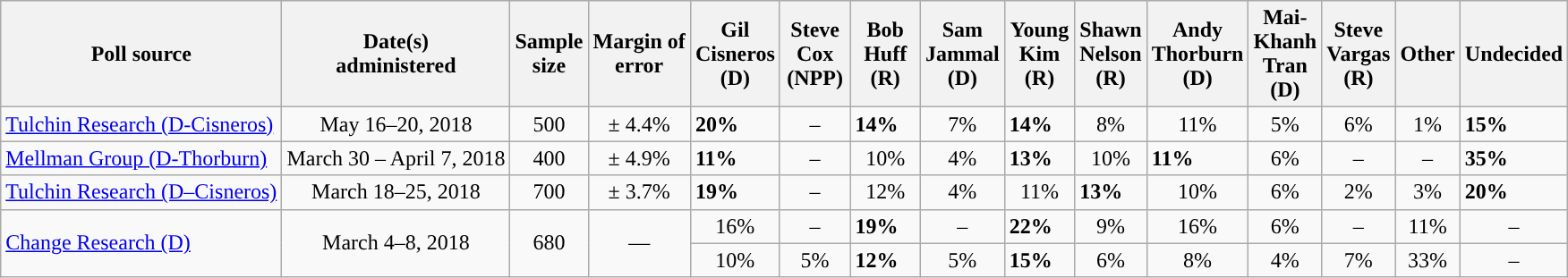<table class="wikitable">
<tr>
<th>Poll source</th>
<th>Date(s)<br>administered</th>
<th>Sample<br>size</th>
<th>Margin of<br>error</th>
<th style="width:45px">Gil<br>Cisneros<br>(D)</th>
<th style="width:45px">Steve<br>Cox<br>(NPP)</th>
<th style="width:45px">Bob<br>Huff<br>(R)</th>
<th style="width:45px">Sam<br>Jammal<br>(D)</th>
<th style="width:45px">Young<br>Kim<br>(R)</th>
<th style="width:45px">Shawn<br>Nelson<br>(R)</th>
<th style="width:45px">Andy<br>Thorburn<br>(D)</th>
<th style="width:45px">Mai-Khanh<br>Tran<br>(D)</th>
<th style="width:45px">Steve<br>Vargas<br>(R)</th>
<th>Other</th>
<th>Undecided</th>
</tr>
<tr>
<td><a href='#'>Tulchin Research (D-Cisneros)</a></td>
<td style="text-align:center">May 16–20, 2018</td>
<td style="text-align:center">500</td>
<td style="text-align:center">± 4.4%</td>
<td style="background-color:"><strong>20%</strong></td>
<td style="text-align:center">–</td>
<td style="background-color:"><strong>14%</strong></td>
<td style="text-align:center">7%</td>
<td style="background-color:"><strong>14%</strong></td>
<td style="text-align:center">8%</td>
<td style="text-align:center">11%</td>
<td style="text-align:center">5%</td>
<td style="text-align:center">6%</td>
<td style="text-align:center">1%</td>
<td><strong>15%</strong></td>
</tr>
<tr>
<td><a href='#'>Mellman Group (D-Thorburn)</a></td>
<td style="text-align:center">March 30 – April 7, 2018</td>
<td style="text-align:center">400</td>
<td style="text-align:center">± 4.9%</td>
<td style="background-color:"><strong>11%</strong></td>
<td style="text-align:center">–</td>
<td style="text-align:center">10%</td>
<td style="text-align:center">4%</td>
<td style="background-color:"><strong>13%</strong></td>
<td style="text-align:center">10%</td>
<td style="background-color:"><strong>11%</strong></td>
<td style="text-align:center">6%</td>
<td style="text-align:center">–</td>
<td style="text-align:center">–</td>
<td><strong>35%</strong></td>
</tr>
<tr>
<td><a href='#'>Tulchin Research (D–Cisneros)</a></td>
<td style="text-align:center">March 18–25, 2018</td>
<td style="text-align:center">700</td>
<td style="text-align:center">± 3.7%</td>
<td style="background-color:"><strong>19%</strong></td>
<td style="text-align:center">–</td>
<td style="text-align:center">12%</td>
<td style="text-align:center">4%</td>
<td style="text-align:center">11%</td>
<td style="background-color:"><strong>13%</strong></td>
<td style="text-align:center">10%</td>
<td style="text-align:center">6%</td>
<td style="text-align:center">2%</td>
<td style="text-align:center">3%</td>
<td><strong>20%</strong></td>
</tr>
<tr>
<td rowspan=2><a href='#'>Change Research (D)</a></td>
<td rowspan=2; style="text-align:center">March 4–8, 2018</td>
<td rowspan=2; style="text-align:center">680</td>
<td rowspan=2; style="text-align:center">—</td>
<td style="text-align:center">16%</td>
<td style="text-align:center">–</td>
<td style="background-color:"><strong>19%</strong></td>
<td style="text-align:center">–</td>
<td style="background-color:"><strong>22%</strong></td>
<td style="text-align:center">9%</td>
<td style="text-align:center">16%</td>
<td style="text-align:center">6%</td>
<td style="text-align:center">–</td>
<td style="text-align:center">11%</td>
<td style="text-align:center">–</td>
</tr>
<tr>
<td style="text-align:center">10%</td>
<td style="text-align:center">5%</td>
<td style="background-color:"><strong>12%</strong></td>
<td style="text-align:center">5%</td>
<td style="background-color:"><strong>15%</strong></td>
<td style="text-align:center">6%</td>
<td style="text-align:center">8%</td>
<td style="text-align:center">4%</td>
<td style="text-align:center">7%</td>
<td style="text-align:center">33%</td>
<td style="text-align:center">–</td>
</tr>
</table>
